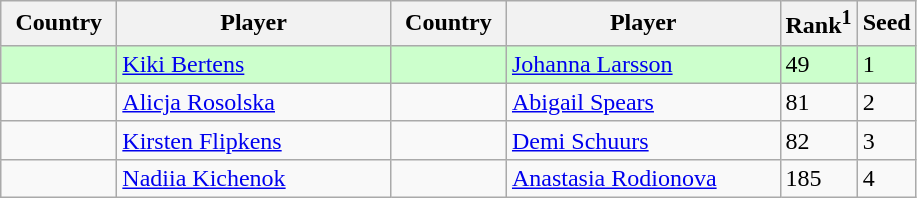<table class="sortable wikitable">
<tr>
<th width="70">Country</th>
<th width="175">Player</th>
<th width="70">Country</th>
<th width="175">Player</th>
<th>Rank<sup>1</sup></th>
<th>Seed</th>
</tr>
<tr style="background:#cfc;">
<td></td>
<td><a href='#'>Kiki Bertens</a></td>
<td></td>
<td><a href='#'>Johanna Larsson</a></td>
<td>49</td>
<td>1</td>
</tr>
<tr>
<td></td>
<td><a href='#'>Alicja Rosolska</a></td>
<td></td>
<td><a href='#'>Abigail Spears</a></td>
<td>81</td>
<td>2</td>
</tr>
<tr>
<td></td>
<td><a href='#'>Kirsten Flipkens</a></td>
<td></td>
<td><a href='#'>Demi Schuurs</a></td>
<td>82</td>
<td>3</td>
</tr>
<tr>
<td></td>
<td><a href='#'>Nadiia Kichenok</a></td>
<td></td>
<td><a href='#'>Anastasia Rodionova</a></td>
<td>185</td>
<td>4</td>
</tr>
</table>
